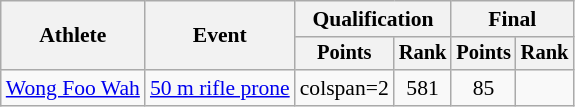<table class="wikitable" style="font-size:90%;">
<tr>
<th rowspan=2>Athlete</th>
<th rowspan=2>Event</th>
<th colspan=2>Qualification</th>
<th colspan=2>Final</th>
</tr>
<tr style="font-size:95%">
<th>Points</th>
<th>Rank</th>
<th>Points</th>
<th>Rank</th>
</tr>
<tr align=center>
<td align=left><a href='#'>Wong Foo Wah</a></td>
<td align=left><a href='#'>50 m rifle prone</a></td>
<td>colspan=2 </td>
<td>581</td>
<td>85</td>
</tr>
</table>
